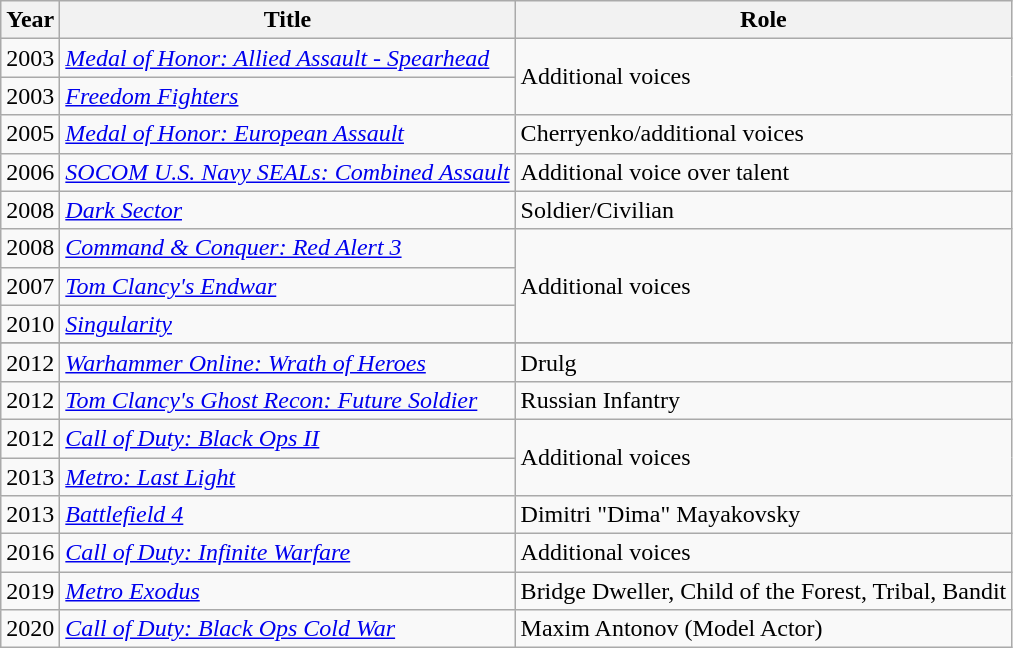<table class="wikitable sortable" |}>
<tr>
<th>Year</th>
<th>Title</th>
<th>Role</th>
</tr>
<tr>
<td>2003</td>
<td><em><a href='#'>Medal of Honor: Allied Assault - Spearhead</a></em></td>
<td rowspan="2">Additional voices</td>
</tr>
<tr>
<td>2003</td>
<td><em><a href='#'>Freedom Fighters</a></em></td>
</tr>
<tr>
<td>2005</td>
<td><em><a href='#'>Medal of Honor: European Assault</a></em></td>
<td>Cherryenko/additional voices</td>
</tr>
<tr>
<td>2006</td>
<td><em><a href='#'>SOCOM U.S. Navy SEALs: Combined Assault</a></em></td>
<td>Additional voice over talent</td>
</tr>
<tr>
<td>2008</td>
<td><em><a href='#'>Dark Sector</a></em></td>
<td>Soldier/Civilian</td>
</tr>
<tr>
<td>2008</td>
<td><em><a href='#'>Command & Conquer: Red Alert 3</a></em></td>
<td rowspan="3">Additional voices</td>
</tr>
<tr>
<td>2007</td>
<td><em><a href='#'>Tom Clancy's Endwar</a></em></td>
</tr>
<tr>
<td>2010</td>
<td><em><a href='#'>Singularity</a></em></td>
</tr>
<tr>
</tr>
<tr>
<td>2012</td>
<td><em><a href='#'>Warhammer Online: Wrath of Heroes</a></em></td>
<td>Drulg</td>
</tr>
<tr>
<td>2012</td>
<td><em><a href='#'>Tom Clancy's Ghost Recon: Future Soldier</a></em></td>
<td>Russian Infantry</td>
</tr>
<tr>
<td>2012</td>
<td><em><a href='#'>Call of Duty: Black Ops II</a></em></td>
<td rowspan="2">Additional voices</td>
</tr>
<tr>
<td>2013</td>
<td><em><a href='#'>Metro: Last Light</a></em></td>
</tr>
<tr>
<td>2013</td>
<td><em><a href='#'>Battlefield 4</a></em></td>
<td>Dimitri "Dima" Mayakovsky</td>
</tr>
<tr>
<td>2016</td>
<td><em><a href='#'>Call of Duty: Infinite Warfare</a></em></td>
<td>Additional voices</td>
</tr>
<tr>
<td>2019</td>
<td><em><a href='#'>Metro Exodus</a></em></td>
<td>Bridge Dweller, Child of the Forest, Tribal, Bandit</td>
</tr>
<tr>
<td>2020</td>
<td><em><a href='#'>Call of Duty: Black Ops Cold War</a></em></td>
<td>Maxim Antonov (Model Actor)</td>
</tr>
</table>
